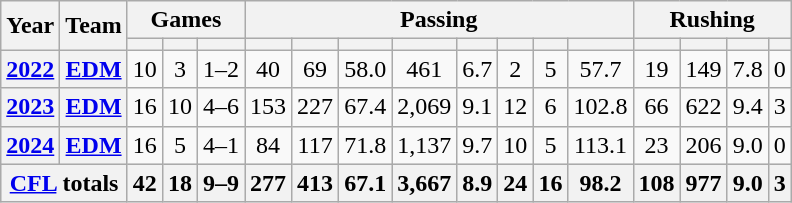<table class="wikitable" style="text-align:center">
<tr>
<th rowspan="2">Year</th>
<th rowspan="2">Team</th>
<th colspan="3">Games</th>
<th colspan="8">Passing</th>
<th colspan="4">Rushing</th>
</tr>
<tr>
<th></th>
<th></th>
<th></th>
<th></th>
<th></th>
<th></th>
<th></th>
<th></th>
<th></th>
<th></th>
<th></th>
<th></th>
<th></th>
<th></th>
<th></th>
</tr>
<tr>
<th><a href='#'>2022</a></th>
<th><a href='#'>EDM</a></th>
<td>10</td>
<td>3</td>
<td>1–2</td>
<td>40</td>
<td>69</td>
<td>58.0</td>
<td>461</td>
<td>6.7</td>
<td>2</td>
<td>5</td>
<td>57.7</td>
<td>19</td>
<td>149</td>
<td>7.8</td>
<td>0</td>
</tr>
<tr>
<th><a href='#'>2023</a></th>
<th><a href='#'>EDM</a></th>
<td>16</td>
<td>10</td>
<td>4–6</td>
<td>153</td>
<td>227</td>
<td>67.4</td>
<td>2,069</td>
<td>9.1</td>
<td>12</td>
<td>6</td>
<td>102.8</td>
<td>66</td>
<td>622</td>
<td>9.4</td>
<td>3</td>
</tr>
<tr>
<th><a href='#'>2024</a></th>
<th><a href='#'>EDM</a></th>
<td>16</td>
<td>5</td>
<td>4–1</td>
<td>84</td>
<td>117</td>
<td>71.8</td>
<td>1,137</td>
<td>9.7</td>
<td>10</td>
<td>5</td>
<td>113.1</td>
<td>23</td>
<td>206</td>
<td>9.0</td>
<td>0</td>
</tr>
<tr bgcolor="#e0e0e0">
<th colspan="2"><a href='#'>CFL</a> totals</th>
<th>42</th>
<th>18</th>
<th>9–9</th>
<th>277</th>
<th>413</th>
<th>67.1</th>
<th>3,667</th>
<th>8.9</th>
<th>24</th>
<th>16</th>
<th>98.2</th>
<th>108</th>
<th>977</th>
<th>9.0</th>
<th>3</th>
</tr>
</table>
